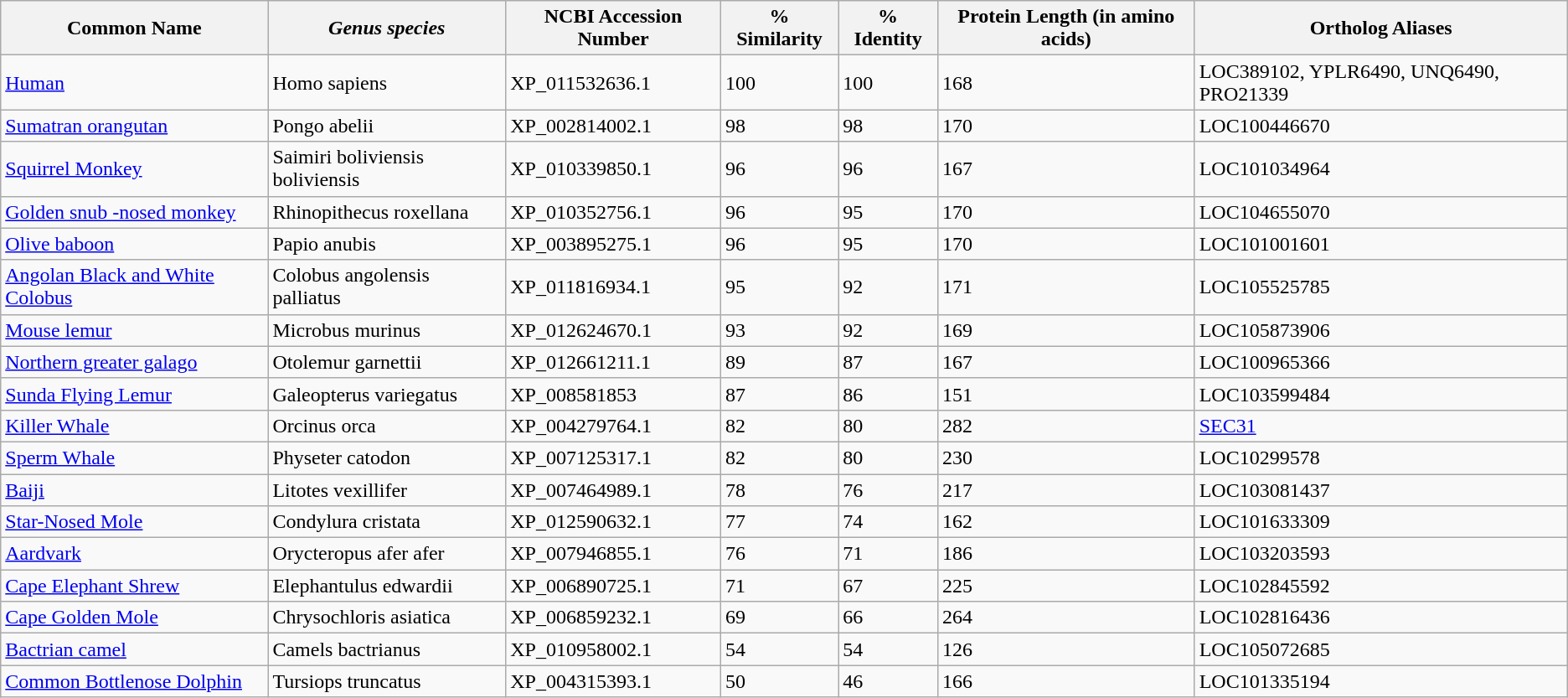<table class="wikitable">
<tr>
<th>Common Name</th>
<th><em>Genus species</em></th>
<th>NCBI Accession Number</th>
<th>% Similarity</th>
<th>% Identity</th>
<th>Protein Length (in amino acids)</th>
<th>Ortholog Aliases</th>
</tr>
<tr>
<td><a href='#'>Human</a></td>
<td>Homo sapiens</td>
<td>XP_011532636.1</td>
<td>100</td>
<td>100</td>
<td>168</td>
<td>LOC389102, YPLR6490, UNQ6490, PRO21339</td>
</tr>
<tr>
<td><a href='#'>Sumatran orangutan</a></td>
<td>Pongo abelii</td>
<td>XP_002814002.1</td>
<td>98</td>
<td>98</td>
<td>170</td>
<td>LOC100446670</td>
</tr>
<tr>
<td><a href='#'>Squirrel Monkey</a></td>
<td>Saimiri boliviensis boliviensis</td>
<td>XP_010339850.1</td>
<td>96</td>
<td>96</td>
<td>167</td>
<td>LOC101034964</td>
</tr>
<tr>
<td><a href='#'>Golden snub -nosed monkey</a></td>
<td>Rhinopithecus roxellana</td>
<td>XP_010352756.1</td>
<td>96</td>
<td>95</td>
<td>170</td>
<td>LOC104655070</td>
</tr>
<tr>
<td><a href='#'>Olive baboon</a></td>
<td>Papio anubis</td>
<td>XP_003895275.1</td>
<td>96</td>
<td>95</td>
<td>170</td>
<td>LOC101001601</td>
</tr>
<tr>
<td><a href='#'>Angolan Black and White Colobus</a></td>
<td>Colobus angolensis palliatus</td>
<td>XP_011816934.1</td>
<td>95</td>
<td>92</td>
<td>171</td>
<td>LOC105525785</td>
</tr>
<tr>
<td><a href='#'>Mouse lemur</a></td>
<td>Microbus murinus</td>
<td>XP_012624670.1</td>
<td>93</td>
<td>92</td>
<td>169</td>
<td>LOC105873906</td>
</tr>
<tr>
<td><a href='#'>Northern greater galago</a></td>
<td>Otolemur garnettii</td>
<td>XP_012661211.1</td>
<td>89</td>
<td>87</td>
<td>167</td>
<td>LOC100965366</td>
</tr>
<tr>
<td><a href='#'>Sunda Flying Lemur</a></td>
<td>Galeopterus variegatus</td>
<td>XP_008581853</td>
<td>87</td>
<td>86</td>
<td>151</td>
<td>LOC103599484</td>
</tr>
<tr>
<td><a href='#'>Killer Whale</a></td>
<td>Orcinus orca</td>
<td>XP_004279764.1</td>
<td>82</td>
<td>80</td>
<td>282</td>
<td><a href='#'>SEC31</a></td>
</tr>
<tr>
<td><a href='#'>Sperm Whale</a></td>
<td>Physeter catodon</td>
<td>XP_007125317.1</td>
<td>82</td>
<td>80</td>
<td>230</td>
<td>LOC10299578</td>
</tr>
<tr>
<td><a href='#'>Baiji</a></td>
<td>Litotes vexillifer</td>
<td>XP_007464989.1</td>
<td>78</td>
<td>76</td>
<td>217</td>
<td>LOC103081437</td>
</tr>
<tr>
<td><a href='#'>Star-Nosed Mole</a></td>
<td>Condylura cristata</td>
<td>XP_012590632.1</td>
<td>77</td>
<td>74</td>
<td>162</td>
<td>LOC101633309</td>
</tr>
<tr>
<td><a href='#'>Aardvark</a></td>
<td>Orycteropus afer afer</td>
<td>XP_007946855.1</td>
<td>76</td>
<td>71</td>
<td>186</td>
<td>LOC103203593</td>
</tr>
<tr>
<td><a href='#'>Cape Elephant Shrew</a></td>
<td>Elephantulus edwardii</td>
<td>XP_006890725.1</td>
<td>71</td>
<td>67</td>
<td>225</td>
<td>LOC102845592</td>
</tr>
<tr>
<td><a href='#'>Cape Golden Mole</a></td>
<td>Chrysochloris asiatica</td>
<td>XP_006859232.1</td>
<td>69</td>
<td>66</td>
<td>264</td>
<td>LOC102816436</td>
</tr>
<tr>
<td><a href='#'>Bactrian camel</a></td>
<td>Camels bactrianus</td>
<td>XP_010958002.1</td>
<td>54</td>
<td>54</td>
<td>126</td>
<td>LOC105072685</td>
</tr>
<tr>
<td><a href='#'>Common Bottlenose Dolphin</a></td>
<td>Tursiops truncatus</td>
<td>XP_004315393.1</td>
<td>50</td>
<td>46</td>
<td>166</td>
<td>LOC101335194</td>
</tr>
</table>
